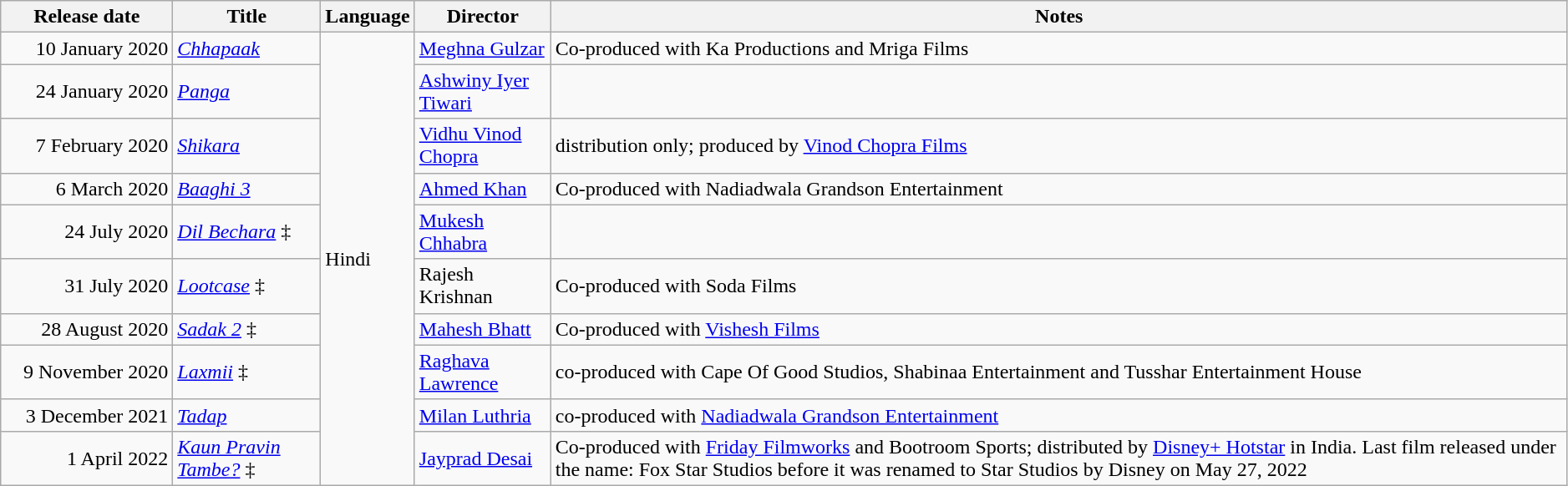<table class="wikitable sortable" style="width:99%;">
<tr>
<th scope="col" style="width:130px;">Release date</th>
<th>Title</th>
<th>Language</th>
<th>Director</th>
<th>Notes</th>
</tr>
<tr>
<td style="text-align:right;">10 January 2020</td>
<td><em><a href='#'>Chhapaak</a></em></td>
<td rowspan=10>Hindi</td>
<td><a href='#'>Meghna Gulzar</a></td>
<td>Co-produced with Ka Productions and Mriga Films</td>
</tr>
<tr>
<td style="text-align:right;">24 January 2020</td>
<td><em><a href='#'>Panga</a></em></td>
<td><a href='#'>Ashwiny Iyer Tiwari</a></td>
<td></td>
</tr>
<tr>
<td style="text-align:right;">7 February 2020</td>
<td><a href='#'><em>Shikara</em></a></td>
<td><a href='#'>Vidhu Vinod Chopra</a></td>
<td>distribution only; produced by <a href='#'>Vinod Chopra Films</a></td>
</tr>
<tr>
<td style="text-align:right;">6 March 2020</td>
<td><em><a href='#'>Baaghi 3</a></em></td>
<td><a href='#'>Ahmed Khan</a></td>
<td>Co-produced with Nadiadwala Grandson Entertainment</td>
</tr>
<tr>
<td style="text-align:right;">24 July 2020</td>
<td><em><a href='#'>Dil Bechara</a></em> ‡</td>
<td><a href='#'>Mukesh Chhabra</a></td>
<td></td>
</tr>
<tr>
<td style="text-align:right;">31 July 2020</td>
<td><em><a href='#'>Lootcase</a></em> ‡</td>
<td>Rajesh Krishnan</td>
<td>Co-produced with Soda Films</td>
</tr>
<tr>
<td style="text-align:right;">28 August 2020</td>
<td><em><a href='#'>Sadak 2</a></em> ‡</td>
<td><a href='#'>Mahesh Bhatt</a></td>
<td>Co-produced with <a href='#'>Vishesh Films</a></td>
</tr>
<tr>
<td style="text-align:right;">9 November 2020</td>
<td><em><a href='#'>Laxmii</a></em> ‡</td>
<td><a href='#'>Raghava Lawrence</a></td>
<td>co-produced with Cape Of Good Studios, Shabinaa Entertainment and Tusshar Entertainment House</td>
</tr>
<tr>
<td style="text-align:right;">3 December 2021</td>
<td><em><a href='#'>Tadap</a></em></td>
<td><a href='#'>Milan Luthria</a></td>
<td>co-produced with <a href='#'>Nadiadwala Grandson Entertainment</a></td>
</tr>
<tr>
<td style="text-align:right;">1 April 2022</td>
<td><em> <a href='#'>Kaun Pravin Tambe?</a></em> ‡</td>
<td><a href='#'>Jayprad Desai</a></td>
<td>Co-produced with <a href='#'>Friday Filmworks</a> and Bootroom Sports; distributed by <a href='#'>Disney+ Hotstar</a> in India. Last film released under the name: Fox Star Studios before it was renamed to Star Studios by Disney on May 27, 2022</td>
</tr>
</table>
